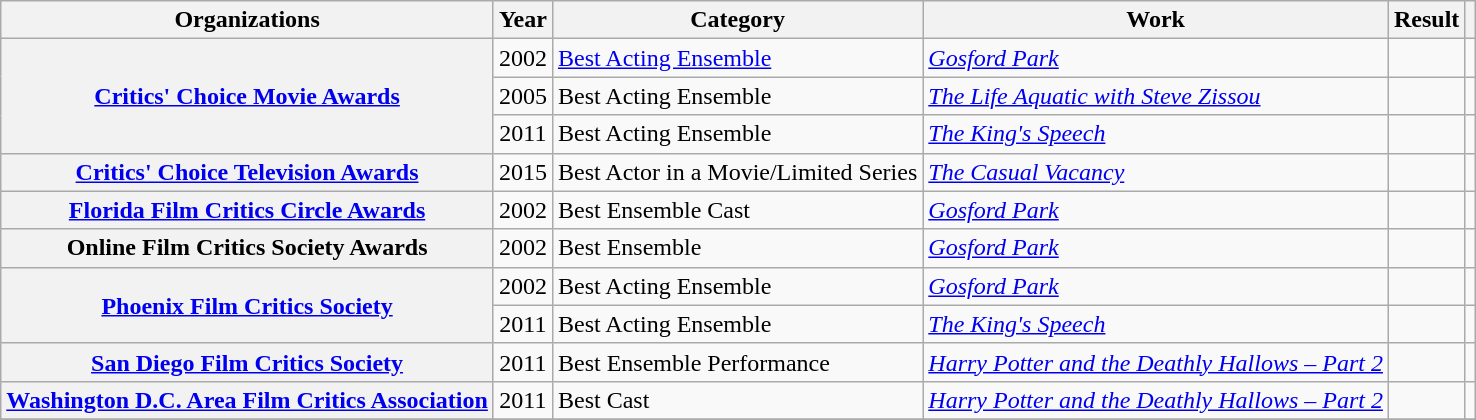<table class= "wikitable plainrowheaders sortable">
<tr>
<th>Organizations</th>
<th scope="col">Year</th>
<th scope="col">Category</th>
<th scope="col">Work</th>
<th scope="col">Result</th>
<th scope="col" class="unsortable"></th>
</tr>
<tr>
<th scope="row" rowspan="3"><a href='#'>Critics' Choice Movie Awards</a></th>
<td style="text-align:center;">2002</td>
<td><a href='#'>Best Acting Ensemble</a></td>
<td><em><a href='#'>Gosford Park</a></em></td>
<td></td>
<td></td>
</tr>
<tr>
<td style="text-align:center;">2005</td>
<td>Best Acting Ensemble</td>
<td><em><a href='#'>The Life Aquatic with Steve Zissou</a></em></td>
<td></td>
<td></td>
</tr>
<tr>
<td style="text-align:center;">2011</td>
<td>Best Acting Ensemble</td>
<td><em><a href='#'>The King's Speech</a></em></td>
<td></td>
<td></td>
</tr>
<tr>
<th scope="row" rowspan="1"><a href='#'>Critics' Choice Television Awards</a></th>
<td style="text-align:center;">2015</td>
<td>Best Actor in a Movie/Limited Series</td>
<td><em><a href='#'>The Casual Vacancy</a></em></td>
<td></td>
<td></td>
</tr>
<tr>
<th scope="row" rowspan="1"><a href='#'>Florida Film Critics Circle Awards</a></th>
<td style="text-align:center;">2002</td>
<td>Best Ensemble Cast</td>
<td><em><a href='#'>Gosford Park</a></em></td>
<td></td>
<td></td>
</tr>
<tr>
<th scope="row" rowspan="1">Online Film Critics Society Awards</th>
<td style="text-align:center;">2002</td>
<td>Best Ensemble</td>
<td><em><a href='#'>Gosford Park</a></em></td>
<td></td>
<td></td>
</tr>
<tr>
<th scope="row" rowspan="2"><a href='#'>Phoenix Film Critics Society</a></th>
<td style="text-align:center;">2002</td>
<td>Best Acting Ensemble</td>
<td><em><a href='#'>Gosford Park</a></em></td>
<td></td>
<td></td>
</tr>
<tr>
<td style="text-align:center;">2011</td>
<td>Best Acting Ensemble</td>
<td><em><a href='#'>The King's Speech</a></em></td>
<td></td>
<td></td>
</tr>
<tr>
<th scope="row" rowspan="1"><a href='#'>San Diego Film Critics Society</a></th>
<td style="text-align:center;">2011</td>
<td>Best Ensemble Performance</td>
<td><em><a href='#'>Harry Potter and the Deathly Hallows – Part 2</a></em></td>
<td></td>
<td></td>
</tr>
<tr>
<th scope="row" rowspan="1"><a href='#'>Washington D.C. Area Film Critics Association</a></th>
<td style="text-align:center;">2011</td>
<td>Best Cast</td>
<td><em><a href='#'>Harry Potter and the Deathly Hallows – Part 2</a></em></td>
<td></td>
<td></td>
</tr>
<tr>
</tr>
</table>
